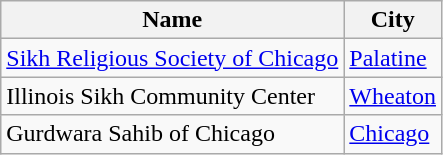<table class="wikitable sortable">
<tr>
<th>Name</th>
<th>City</th>
</tr>
<tr>
<td><a href='#'>Sikh Religious Society of Chicago</a></td>
<td><a href='#'>Palatine</a></td>
</tr>
<tr>
<td>Illinois Sikh Community Center</td>
<td><a href='#'>Wheaton</a></td>
</tr>
<tr>
<td>Gurdwara Sahib of Chicago</td>
<td><a href='#'>Chicago</a></td>
</tr>
</table>
